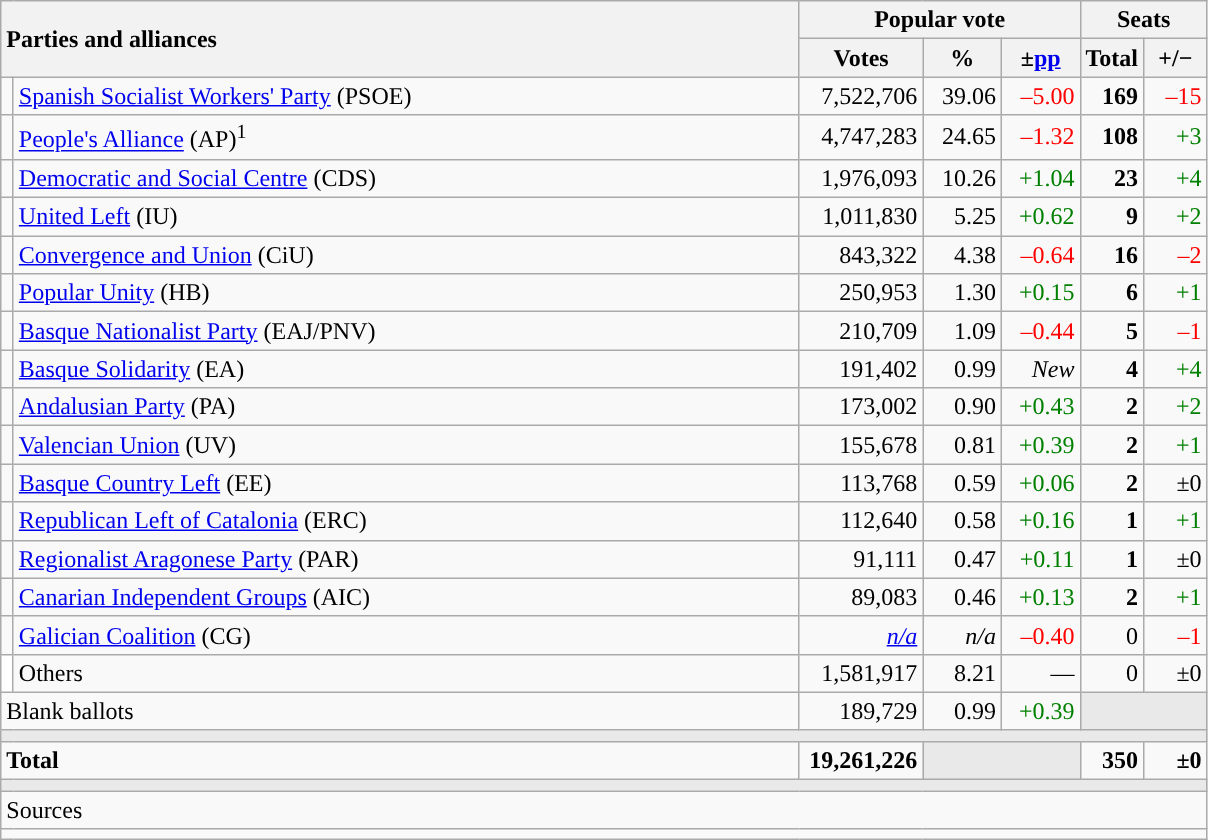<table class="wikitable" style="text-align:right">
<tr>
<th style="text-align:left;" rowspan="2" colspan="2" width="525">Parties and alliances</th>
<th colspan="3">Popular vote</th>
<th colspan="2">Seats</th>
</tr>
<tr>
<th width="75">Votes</th>
<th width="45">%</th>
<th width="45">±<a href='#'>pp</a></th>
<th width="35">Total</th>
<th width="35">+/−</th>
</tr>
<tr>
<td width="1" style="color:inherit;background:"></td>
<td align="left"><a href='#'>Spanish Socialist Workers' Party</a> (PSOE)</td>
<td>7,522,706</td>
<td>39.06</td>
<td style="color:red;">–5.00</td>
<td><strong>169</strong></td>
<td style="color:red;">–15</td>
</tr>
<tr>
<td style="color:inherit;background:"></td>
<td align="left"><a href='#'>People's Alliance</a> (AP)<sup>1</sup></td>
<td>4,747,283</td>
<td>24.65</td>
<td style="color:red;">–1.32</td>
<td><strong>108</strong></td>
<td style="color:green;">+3</td>
</tr>
<tr>
<td style="color:inherit;background:"></td>
<td align="left"><a href='#'>Democratic and Social Centre</a> (CDS)</td>
<td>1,976,093</td>
<td>10.26</td>
<td style="color:green;">+1.04</td>
<td><strong>23</strong></td>
<td style="color:green;">+4</td>
</tr>
<tr>
<td style="color:inherit;background:"></td>
<td align="left"><a href='#'>United Left</a> (IU)</td>
<td>1,011,830</td>
<td>5.25</td>
<td style="color:green;">+0.62</td>
<td><strong>9</strong></td>
<td style="color:green;">+2</td>
</tr>
<tr>
<td style="color:inherit;background:"></td>
<td align="left"><a href='#'>Convergence and Union</a> (CiU)</td>
<td>843,322</td>
<td>4.38</td>
<td style="color:red;">–0.64</td>
<td><strong>16</strong></td>
<td style="color:red;">–2</td>
</tr>
<tr>
<td style="color:inherit;background:"></td>
<td align="left"><a href='#'>Popular Unity</a> (HB)</td>
<td>250,953</td>
<td>1.30</td>
<td style="color:green;">+0.15</td>
<td><strong>6</strong></td>
<td style="color:green;">+1</td>
</tr>
<tr>
<td style="color:inherit;background:"></td>
<td align="left"><a href='#'>Basque Nationalist Party</a> (EAJ/PNV)</td>
<td>210,709</td>
<td>1.09</td>
<td style="color:red;">–0.44</td>
<td><strong>5</strong></td>
<td style="color:red;">–1</td>
</tr>
<tr>
<td style="color:inherit;background:"></td>
<td align="left"><a href='#'>Basque Solidarity</a> (EA)</td>
<td>191,402</td>
<td>0.99</td>
<td><em>New</em></td>
<td><strong>4</strong></td>
<td style="color:green;">+4</td>
</tr>
<tr>
<td style="color:inherit;background:"></td>
<td align="left"><a href='#'>Andalusian Party</a> (PA)</td>
<td>173,002</td>
<td>0.90</td>
<td style="color:green;">+0.43</td>
<td><strong>2</strong></td>
<td style="color:green;">+2</td>
</tr>
<tr>
<td style="color:inherit;background:"></td>
<td align="left"><a href='#'>Valencian Union</a> (UV)</td>
<td>155,678</td>
<td>0.81</td>
<td style="color:green;">+0.39</td>
<td><strong>2</strong></td>
<td style="color:green;">+1</td>
</tr>
<tr>
<td style="color:inherit;background:"></td>
<td align="left"><a href='#'>Basque Country Left</a> (EE)</td>
<td>113,768</td>
<td>0.59</td>
<td style="color:green;">+0.06</td>
<td><strong>2</strong></td>
<td>±0</td>
</tr>
<tr>
<td style="color:inherit;background:"></td>
<td align="left"><a href='#'>Republican Left of Catalonia</a> (ERC)</td>
<td>112,640</td>
<td>0.58</td>
<td style="color:green;">+0.16</td>
<td><strong>1</strong></td>
<td style="color:green;">+1</td>
</tr>
<tr>
<td style="color:inherit;background:"></td>
<td align="left"><a href='#'>Regionalist Aragonese Party</a> (PAR)</td>
<td>91,111</td>
<td>0.47</td>
<td style="color:green;">+0.11</td>
<td><strong>1</strong></td>
<td>±0</td>
</tr>
<tr>
<td style="color:inherit;background:"></td>
<td align="left"><a href='#'>Canarian Independent Groups</a> (AIC)</td>
<td>89,083</td>
<td>0.46</td>
<td style="color:green;">+0.13</td>
<td><strong>2</strong></td>
<td style="color:green;">+1</td>
</tr>
<tr>
<td style="color:inherit;background:"></td>
<td align="left"><a href='#'>Galician Coalition</a> (CG)</td>
<td><em><a href='#'>n/a</a></em></td>
<td><em>n/a</em></td>
<td style="color:red;">–0.40</td>
<td>0</td>
<td style="color:red;">–1</td>
</tr>
<tr>
<td bgcolor="white"></td>
<td align="left">Others</td>
<td>1,581,917</td>
<td>8.21</td>
<td>—</td>
<td>0</td>
<td>±0</td>
</tr>
<tr>
<td align="left" colspan="2">Blank ballots</td>
<td>189,729</td>
<td>0.99</td>
<td style="color:green;">+0.39</td>
<td bgcolor="#E9E9E9" colspan="2"></td>
</tr>
<tr>
<td colspan="7" bgcolor="#E9E9E9"></td>
</tr>
<tr style="font-weight:bold;">
<td align="left" colspan="2">Total</td>
<td>19,261,226</td>
<td bgcolor="#E9E9E9" colspan="2"></td>
<td>350</td>
<td>±0</td>
</tr>
<tr>
<td colspan="7" bgcolor="#E9E9E9"></td>
</tr>
<tr>
<td align="left" colspan="7">Sources</td>
</tr>
<tr>
<td colspan="7" style="text-align:left; max-width:790px;"></td>
</tr>
</table>
